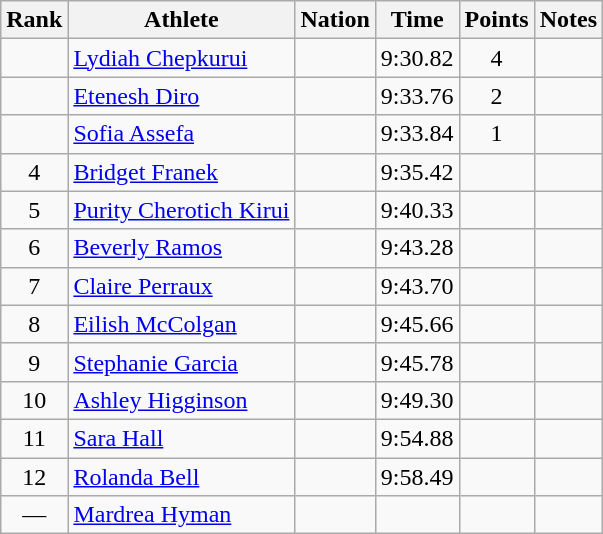<table class="wikitable mw-datatable sortable" style="text-align:center;">
<tr>
<th>Rank</th>
<th>Athlete</th>
<th>Nation</th>
<th>Time</th>
<th>Points</th>
<th>Notes</th>
</tr>
<tr>
<td></td>
<td align=left><a href='#'>Lydiah Chepkurui</a></td>
<td align=left></td>
<td>9:30.82</td>
<td>4</td>
<td></td>
</tr>
<tr>
<td></td>
<td align=left><a href='#'>Etenesh Diro</a></td>
<td align=left></td>
<td>9:33.76</td>
<td>2</td>
<td></td>
</tr>
<tr>
<td></td>
<td align=left><a href='#'>Sofia Assefa</a></td>
<td align=left></td>
<td>9:33.84</td>
<td>1</td>
<td></td>
</tr>
<tr>
<td>4</td>
<td align=left><a href='#'>Bridget Franek</a></td>
<td align=left></td>
<td>9:35.42</td>
<td></td>
<td></td>
</tr>
<tr>
<td>5</td>
<td align=left><a href='#'>Purity Cherotich Kirui</a></td>
<td align=left></td>
<td>9:40.33</td>
<td></td>
<td></td>
</tr>
<tr>
<td>6</td>
<td align=left><a href='#'>Beverly Ramos</a></td>
<td align=left></td>
<td>9:43.28</td>
<td></td>
<td></td>
</tr>
<tr>
<td>7</td>
<td align=left><a href='#'>Claire Perraux</a></td>
<td align=left></td>
<td>9:43.70</td>
<td></td>
<td></td>
</tr>
<tr>
<td>8</td>
<td align=left><a href='#'>Eilish McColgan</a></td>
<td align=left></td>
<td>9:45.66</td>
<td></td>
<td></td>
</tr>
<tr>
<td>9</td>
<td align=left><a href='#'>Stephanie Garcia</a></td>
<td align=left></td>
<td>9:45.78</td>
<td></td>
<td></td>
</tr>
<tr>
<td>10</td>
<td align=left><a href='#'>Ashley Higginson</a></td>
<td align=left></td>
<td>9:49.30</td>
<td></td>
<td></td>
</tr>
<tr>
<td>11</td>
<td align=left><a href='#'>Sara Hall</a></td>
<td align=left></td>
<td>9:54.88</td>
<td></td>
<td></td>
</tr>
<tr>
<td>12</td>
<td align=left><a href='#'>Rolanda Bell</a></td>
<td align=left></td>
<td>9:58.49</td>
<td></td>
<td><strong></strong></td>
</tr>
<tr>
<td>—</td>
<td align=left><a href='#'>Mardrea Hyman</a></td>
<td align=left></td>
<td></td>
<td></td>
<td></td>
</tr>
</table>
